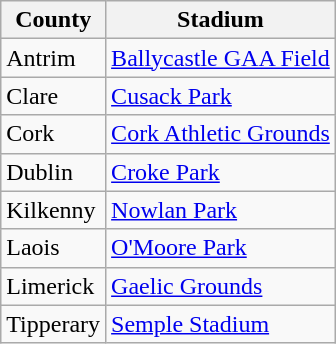<table class="wikitable sortable">
<tr>
<th>County</th>
<th>Stadium</th>
</tr>
<tr>
<td>Antrim</td>
<td><a href='#'>Ballycastle GAA Field</a></td>
</tr>
<tr>
<td>Clare</td>
<td><a href='#'>Cusack Park</a></td>
</tr>
<tr>
<td>Cork</td>
<td><a href='#'>Cork Athletic Grounds</a></td>
</tr>
<tr>
<td>Dublin</td>
<td><a href='#'>Croke Park</a></td>
</tr>
<tr>
<td>Kilkenny</td>
<td><a href='#'>Nowlan Park</a></td>
</tr>
<tr>
<td>Laois</td>
<td><a href='#'>O'Moore Park</a></td>
</tr>
<tr>
<td>Limerick</td>
<td><a href='#'>Gaelic Grounds</a></td>
</tr>
<tr>
<td>Tipperary</td>
<td><a href='#'>Semple Stadium</a></td>
</tr>
</table>
